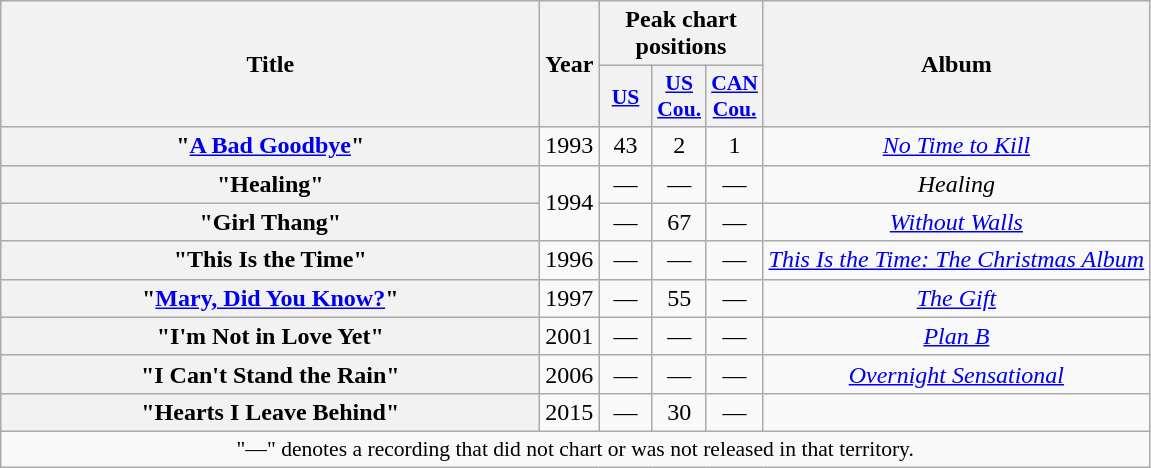<table class="wikitable plainrowheaders" style="text-align:center;">
<tr>
<th scope="col" rowspan="2" style="width:22em;">Title</th>
<th scope="col" rowspan="2">Year</th>
<th scope="col" colspan="3">Peak chart<br>positions</th>
<th scope="col" rowspan="2">Album</th>
</tr>
<tr>
<th scope="col" style="width:2em;font-size:90%;"><a href='#'>US</a><br></th>
<th scope="col" style="width:2em;font-size:90%;"><a href='#'>US<br>Cou.</a><br></th>
<th scope="col" style="width:2em;font-size:90%;"><a href='#'>CAN<br>Cou.</a><br></th>
</tr>
<tr>
<th scope="row">"<a href='#'>A Bad Goodbye</a>"<br></th>
<td>1993</td>
<td>43</td>
<td>2</td>
<td>1</td>
<td><em><a href='#'>No Time to Kill</a></em></td>
</tr>
<tr>
<th scope="row">"Healing"<br></th>
<td rowspan="2">1994</td>
<td>—</td>
<td>—</td>
<td>—</td>
<td><em>Healing</em></td>
</tr>
<tr>
<th scope="row">"Girl Thang"<br></th>
<td>—</td>
<td>67</td>
<td>—</td>
<td><em><a href='#'>Without Walls</a></em></td>
</tr>
<tr>
<th scope="row">"This Is the Time"<br></th>
<td>1996</td>
<td>—</td>
<td>—</td>
<td>—</td>
<td><em><a href='#'>This Is the Time: The Christmas Album</a></em></td>
</tr>
<tr>
<th scope="row">"<a href='#'>Mary, Did You Know?</a>"<br></th>
<td>1997</td>
<td>—</td>
<td>55</td>
<td>—</td>
<td><em><a href='#'>The Gift</a></em></td>
</tr>
<tr>
<th scope="row">"I'm Not in Love Yet"<br></th>
<td>2001</td>
<td>—</td>
<td>—</td>
<td>—</td>
<td><em><a href='#'>Plan B</a></em></td>
</tr>
<tr>
<th scope="row">"I Can't Stand the Rain"<br></th>
<td>2006</td>
<td>—</td>
<td>—</td>
<td>—</td>
<td><em><a href='#'>Overnight Sensational</a></em></td>
</tr>
<tr>
<th scope="row">"Hearts I Leave Behind"<br></th>
<td>2015</td>
<td>—</td>
<td>30</td>
<td>—</td>
<td></td>
</tr>
<tr>
<td colspan="6" style="font-size:90%">"—" denotes a recording that did not chart or was not released in that territory.</td>
</tr>
</table>
